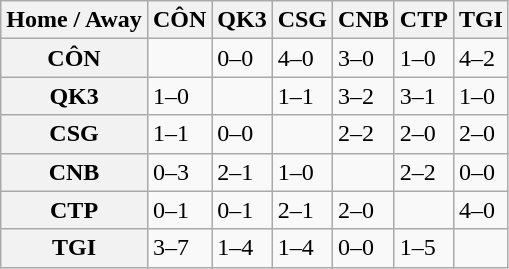<table class=wikitable>
<tr>
<th><strong>Home / Away</strong></th>
<th>CÔN</th>
<th>QK3</th>
<th>CSG</th>
<th>CNB</th>
<th>CTP</th>
<th>TGI</th>
</tr>
<tr>
<th>CÔN</th>
<td></td>
<td>0–0</td>
<td>4–0</td>
<td>3–0</td>
<td>1–0</td>
<td>4–2</td>
</tr>
<tr>
<th>QK3</th>
<td>1–0</td>
<td></td>
<td>1–1</td>
<td>3–2</td>
<td>3–1</td>
<td>1–0</td>
</tr>
<tr>
<th>CSG</th>
<td>1–1</td>
<td>0–0</td>
<td></td>
<td>2–2</td>
<td>2–0</td>
<td>2–0</td>
</tr>
<tr>
<th>CNB</th>
<td>0–3</td>
<td>2–1</td>
<td>1–0</td>
<td></td>
<td>2–2</td>
<td>0–0</td>
</tr>
<tr>
<th>CTP</th>
<td>0–1</td>
<td>0–1</td>
<td>2–1</td>
<td>2–0</td>
<td></td>
<td>4–0</td>
</tr>
<tr>
<th>TGI</th>
<td>3–7</td>
<td>1–4</td>
<td>1–4</td>
<td>0–0</td>
<td>1–5</td>
<td></td>
</tr>
</table>
